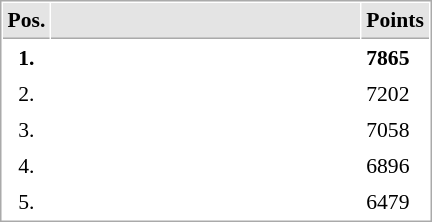<table cellspacing="1" cellpadding="3" style="border:1px solid #AAAAAA;font-size:90%">
<tr bgcolor="#E4E4E4">
<th style="border-bottom:1px solid #AAAAAA" width=10>Pos.</th>
<th style="border-bottom:1px solid #AAAAAA" width=200></th>
<th style="border-bottom:1px solid #AAAAAA" width=20>Points</th>
</tr>
<tr>
<td align="center"><strong>1.</strong></td>
<td><strong></strong></td>
<td><strong>7865</strong></td>
</tr>
<tr>
<td align="center">2.</td>
<td></td>
<td>7202</td>
</tr>
<tr>
<td align="center">3.</td>
<td></td>
<td>7058</td>
</tr>
<tr>
<td align="center">4.</td>
<td></td>
<td>6896</td>
</tr>
<tr>
<td align="center">5.</td>
<td></td>
<td>6479</td>
</tr>
</table>
